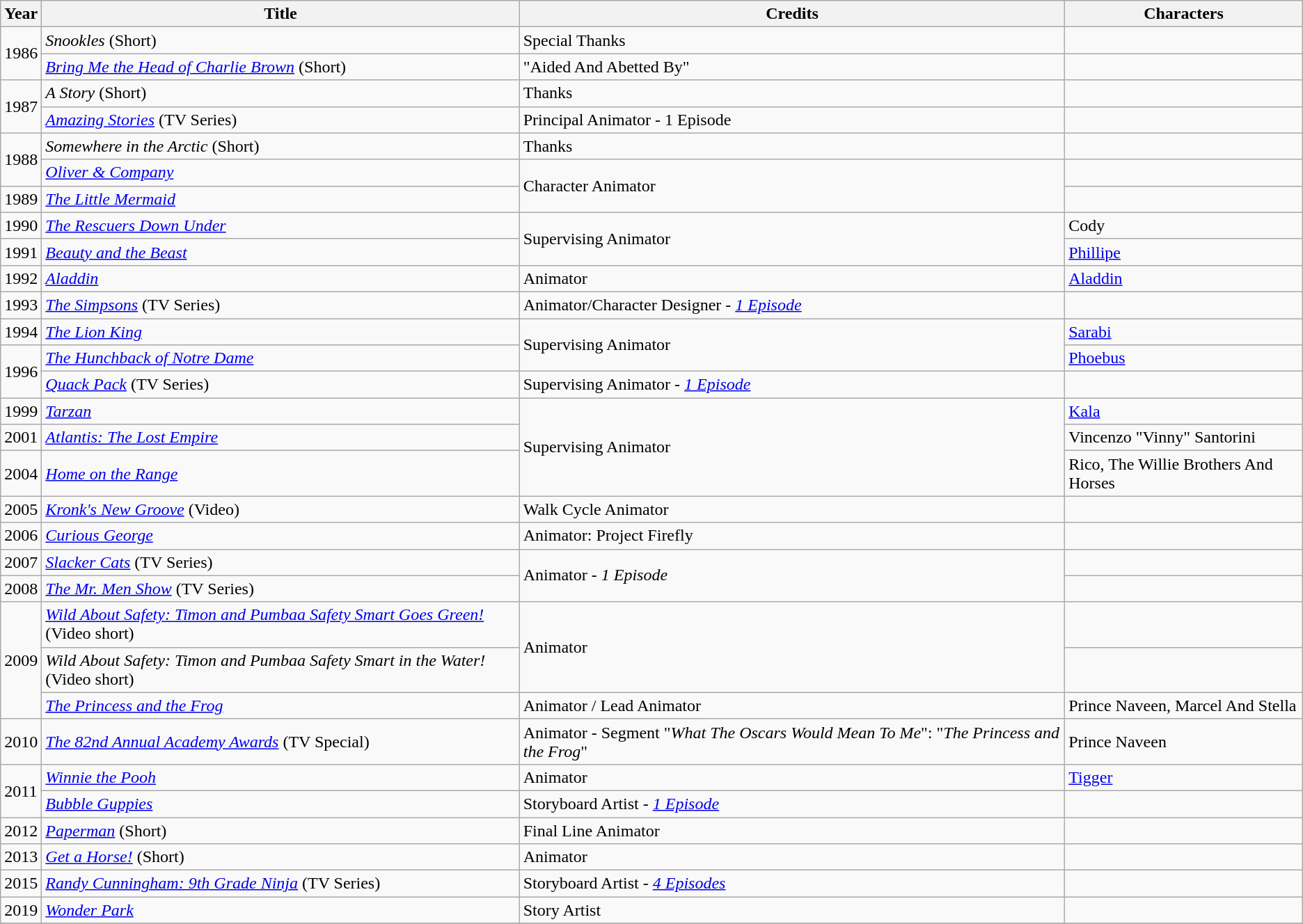<table class="wikitable sortable">
<tr>
<th>Year</th>
<th>Title</th>
<th>Credits</th>
<th>Characters</th>
</tr>
<tr>
<td rowspan="2">1986</td>
<td><em>Snookles</em> (Short)</td>
<td>Special Thanks</td>
<td></td>
</tr>
<tr>
<td><em><a href='#'>Bring Me the Head of Charlie Brown</a></em> (Short)</td>
<td>"Aided And Abetted By"</td>
<td></td>
</tr>
<tr>
<td rowspan="2">1987</td>
<td><em>A Story</em> (Short)</td>
<td>Thanks</td>
<td></td>
</tr>
<tr>
<td><em><a href='#'>Amazing Stories</a></em> (TV Series)</td>
<td>Principal Animator - 1 Episode</td>
<td></td>
</tr>
<tr>
<td rowspan="2">1988</td>
<td><em>Somewhere in the Arctic</em> (Short)</td>
<td>Thanks</td>
<td></td>
</tr>
<tr>
<td><em><a href='#'>Oliver & Company</a></em></td>
<td rowspan="2">Character Animator</td>
<td></td>
</tr>
<tr>
<td>1989</td>
<td><em><a href='#'>The Little Mermaid</a></em></td>
<td></td>
</tr>
<tr>
<td>1990</td>
<td><em><a href='#'>The Rescuers Down Under</a></em></td>
<td rowspan="2">Supervising Animator</td>
<td>Cody</td>
</tr>
<tr>
<td>1991</td>
<td><em><a href='#'>Beauty and the Beast</a></em></td>
<td><a href='#'>Phillipe</a></td>
</tr>
<tr>
<td>1992</td>
<td><em><a href='#'>Aladdin</a></em></td>
<td>Animator</td>
<td><a href='#'>Aladdin</a></td>
</tr>
<tr>
<td>1993</td>
<td><em><a href='#'>The Simpsons</a></em> (TV Series)</td>
<td>Animator/Character Designer - <em><a href='#'>1 Episode</a></em></td>
<td></td>
</tr>
<tr>
<td>1994</td>
<td><em><a href='#'>The Lion King</a></em></td>
<td rowspan="2">Supervising Animator</td>
<td><a href='#'>Sarabi</a></td>
</tr>
<tr>
<td rowspan="2">1996</td>
<td><em><a href='#'>The Hunchback of Notre Dame</a></em></td>
<td><a href='#'>Phoebus</a></td>
</tr>
<tr>
<td><em><a href='#'>Quack Pack</a></em> (TV Series)</td>
<td>Supervising Animator - <em><a href='#'>1 Episode</a></em></td>
<td></td>
</tr>
<tr>
<td>1999</td>
<td><em><a href='#'>Tarzan</a></em></td>
<td rowspan="3">Supervising Animator</td>
<td><a href='#'>Kala</a></td>
</tr>
<tr>
<td>2001</td>
<td><em><a href='#'>Atlantis: The Lost Empire</a></em></td>
<td>Vincenzo "Vinny" Santorini</td>
</tr>
<tr>
<td>2004</td>
<td><em><a href='#'>Home on the Range</a></em></td>
<td>Rico, The Willie Brothers And Horses</td>
</tr>
<tr>
<td>2005</td>
<td><em><a href='#'>Kronk's New Groove</a></em> (Video)</td>
<td>Walk Cycle Animator</td>
<td></td>
</tr>
<tr>
<td>2006</td>
<td><em><a href='#'>Curious George</a></em></td>
<td>Animator: Project Firefly</td>
<td></td>
</tr>
<tr>
<td>2007</td>
<td><em><a href='#'>Slacker Cats</a></em> (TV Series)</td>
<td rowspan="2">Animator - <em>1 Episode</em></td>
<td></td>
</tr>
<tr>
<td>2008</td>
<td><em><a href='#'>The Mr. Men Show</a></em> (TV Series)</td>
<td></td>
</tr>
<tr>
<td rowspan="3">2009</td>
<td><em><a href='#'>Wild About Safety: Timon and Pumbaa Safety Smart Goes Green!</a></em> (Video short)</td>
<td rowspan="2">Animator</td>
<td></td>
</tr>
<tr>
<td><em>Wild About Safety: Timon and Pumbaa Safety Smart in the Water!</em> (Video short)</td>
<td></td>
</tr>
<tr>
<td><em><a href='#'>The Princess and the Frog</a></em></td>
<td>Animator / Lead Animator</td>
<td>Prince Naveen, Marcel And Stella</td>
</tr>
<tr>
<td>2010</td>
<td><em><a href='#'>The 82nd Annual Academy Awards</a></em> (TV Special)</td>
<td>Animator - Segment "<em>What The Oscars Would Mean To Me</em>": "<em>The Princess and the Frog</em>"</td>
<td>Prince Naveen</td>
</tr>
<tr>
<td rowspan="2">2011</td>
<td><em><a href='#'>Winnie the Pooh</a></em></td>
<td>Animator</td>
<td><a href='#'>Tigger</a></td>
</tr>
<tr>
<td><em><a href='#'>Bubble Guppies</a></em></td>
<td>Storyboard Artist - <em><a href='#'>1 Episode</a></em></td>
<td></td>
</tr>
<tr>
<td>2012</td>
<td><em><a href='#'>Paperman</a></em> (Short)</td>
<td>Final Line Animator</td>
<td></td>
</tr>
<tr>
<td>2013</td>
<td><em><a href='#'>Get a Horse!</a></em> (Short)</td>
<td>Animator</td>
<td></td>
</tr>
<tr>
<td>2015</td>
<td><em><a href='#'>Randy Cunningham: 9th Grade Ninja</a></em> (TV Series)</td>
<td>Storyboard Artist - <em><a href='#'>4 Episodes</a></em></td>
<td></td>
</tr>
<tr>
<td>2019</td>
<td><em><a href='#'>Wonder Park</a></em></td>
<td>Story Artist</td>
<td></td>
</tr>
<tr>
</tr>
</table>
